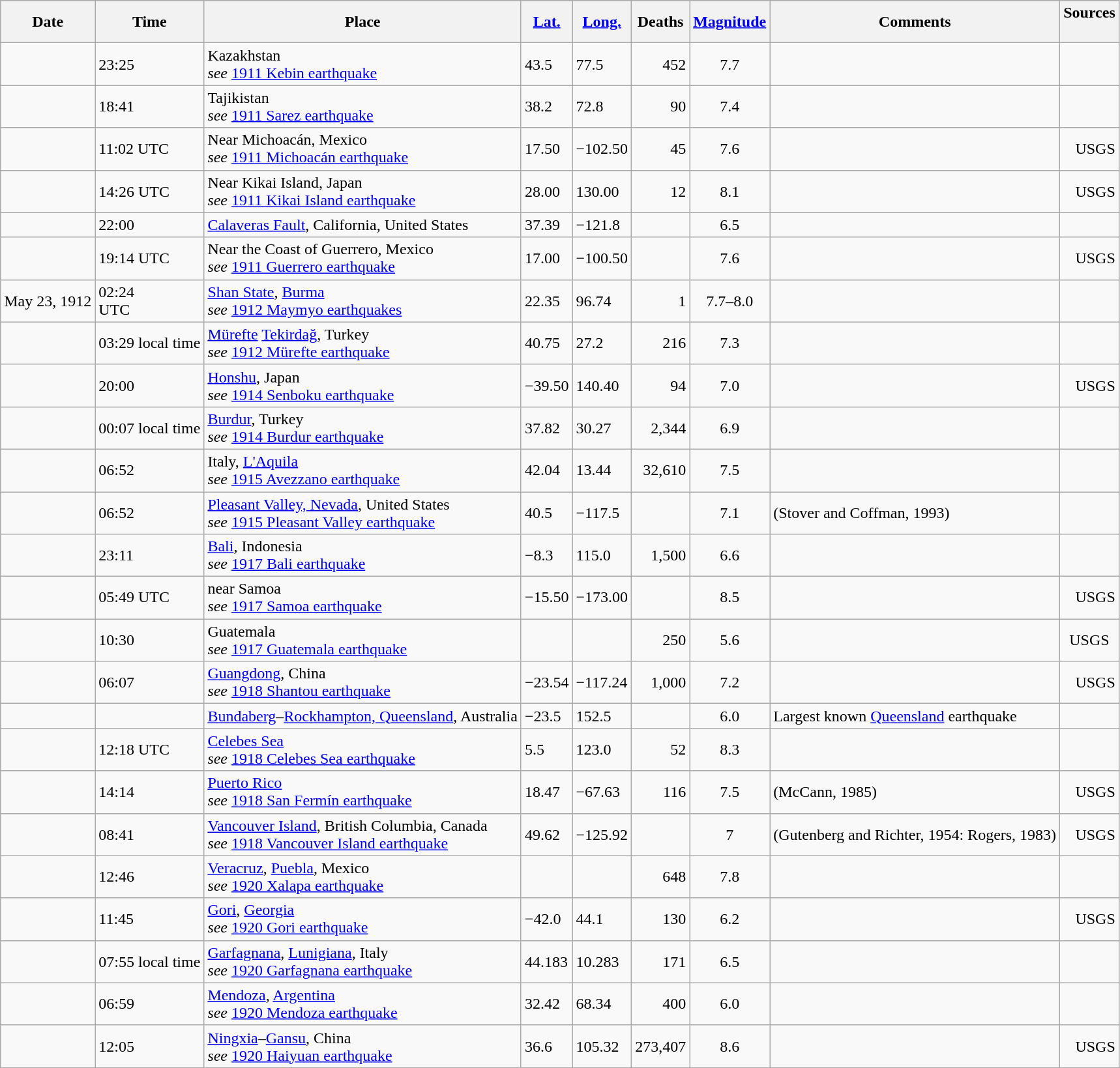<table class="wikitable sortable">
<tr>
<th>Date</th>
<th>Time</th>
<th>Place</th>
<th><a href='#'>Lat.</a></th>
<th><a href='#'>Long.</a></th>
<th> Deaths <br></th>
<th> <a href='#'>Magnitude</a> <br></th>
<th>Comments</th>
<th>Sources <br> </th>
</tr>
<tr>
<td></td>
<td>23:25</td>
<td>Kazakhstan <br> <em>see</em> <a href='#'>1911 Kebin earthquake</a></td>
<td>43.5</td>
<td>77.5</td>
<td align="right">452</td>
<td align="center">7.7</td>
<td></td>
<td align="right"></td>
</tr>
<tr>
<td></td>
<td>18:41</td>
<td>Tajikistan <br> <em>see</em> <a href='#'>1911 Sarez earthquake</a></td>
<td>38.2</td>
<td>72.8</td>
<td align="right">90</td>
<td align="center">7.4</td>
<td></td>
<td align="right"></td>
</tr>
<tr>
<td></td>
<td>11:02 UTC</td>
<td>Near Michoacán, Mexico<br> <em>see</em> <a href='#'>1911 Michoacán earthquake</a></td>
<td>17.50</td>
<td>−102.50</td>
<td align="right">45</td>
<td align="center">7.6</td>
<td></td>
<td align="right">USGS</td>
</tr>
<tr>
<td></td>
<td>14:26 UTC</td>
<td>Near Kikai Island, Japan<br> <em>see</em> <a href='#'>1911 Kikai Island earthquake</a></td>
<td>28.00</td>
<td>130.00</td>
<td align="right">12</td>
<td align="center">8.1</td>
<td></td>
<td align="right">USGS</td>
</tr>
<tr>
<td></td>
<td>22:00</td>
<td><a href='#'>Calaveras Fault</a>, California, United States</td>
<td>37.39</td>
<td>−121.8</td>
<td></td>
<td align="center">6.5</td>
<td></td>
<td align="right"></td>
</tr>
<tr>
<td></td>
<td>19:14 UTC</td>
<td>Near the Coast of Guerrero, Mexico<br> <em>see</em> <a href='#'>1911 Guerrero earthquake</a></td>
<td>17.00</td>
<td>−100.50</td>
<td></td>
<td align="center">7.6</td>
<td></td>
<td align="right">USGS</td>
</tr>
<tr>
<td>May 23, 1912</td>
<td>02:24<br>UTC</td>
<td><a href='#'>Shan State</a>, <a href='#'>Burma</a><br><em>see</em> <a href='#'>1912 Maymyo earthquakes</a></td>
<td>22.35</td>
<td>96.74</td>
<td align="right">1</td>
<td align="center">7.7–8.0</td>
<td></td>
<td align="right"></td>
</tr>
<tr>
<td></td>
<td>03:29 local time</td>
<td><a href='#'>Mürefte</a> <a href='#'>Tekirdağ</a>, Turkey<br> <em>see</em> <a href='#'>1912 Mürefte earthquake</a></td>
<td>40.75</td>
<td>27.2</td>
<td align="right">216</td>
<td align="center">7.3</td>
<td></td>
<td align="right"></td>
</tr>
<tr>
<td></td>
<td>20:00</td>
<td><a href='#'>Honshu</a>, Japan<br><em>see</em> <a href='#'>1914 Senboku earthquake</a></td>
<td>−39.50</td>
<td>140.40</td>
<td align="right">94</td>
<td align="center">7.0</td>
<td></td>
<td align="right">USGS</td>
</tr>
<tr>
<td></td>
<td>00:07 local time</td>
<td><a href='#'>Burdur</a>, Turkey<br><em>see</em> <a href='#'>1914 Burdur earthquake</a></td>
<td>37.82</td>
<td>30.27</td>
<td align="right">2,344</td>
<td align="center">6.9</td>
<td></td>
<td align="right"></td>
</tr>
<tr>
<td></td>
<td>06:52</td>
<td>Italy, <a href='#'>L'Aquila</a> <br> <em>see</em> <a href='#'>1915 Avezzano earthquake</a></td>
<td>42.04</td>
<td>13.44</td>
<td align="right">32,610</td>
<td align="center">7.5</td>
<td></td>
<td align="right"></td>
</tr>
<tr>
<td></td>
<td>06:52</td>
<td><a href='#'>Pleasant Valley, Nevada</a>, United States <br> <em>see</em> <a href='#'>1915 Pleasant Valley earthquake</a></td>
<td>40.5</td>
<td>−117.5</td>
<td></td>
<td align="center">7.1</td>
<td> (Stover and Coffman, 1993)</td>
<td align="right"></td>
</tr>
<tr>
<td></td>
<td>23:11</td>
<td><a href='#'>Bali</a>, Indonesia<br> <em>see</em> <a href='#'>1917 Bali earthquake</a></td>
<td>−8.3</td>
<td>115.0</td>
<td align="right">1,500</td>
<td align="center">6.6</td>
<td></td>
<td align="right"></td>
</tr>
<tr>
<td></td>
<td>05:49 UTC</td>
<td>near Samoa <br> <em>see</em> <a href='#'>1917 Samoa earthquake</a></td>
<td>−15.50</td>
<td>−173.00</td>
<td></td>
<td align="center">8.5</td>
<td></td>
<td align="right">USGS</td>
</tr>
<tr>
<td></td>
<td>10:30</td>
<td>Guatemala<br><em>see</em> <a href='#'>1917 Guatemala earthquake</a></td>
<td></td>
<td></td>
<td align="right">250</td>
<td align="center">5.6</td>
<td></td>
<td align="center">USGS</td>
</tr>
<tr>
<td></td>
<td>06:07</td>
<td><a href='#'>Guangdong</a>, China<br><em>see</em> <a href='#'>1918 Shantou earthquake</a></td>
<td>−23.54</td>
<td>−117.24</td>
<td align="right">1,000</td>
<td align="center">7.2</td>
<td></td>
<td align="right">USGS</td>
</tr>
<tr>
<td></td>
<td></td>
<td><a href='#'>Bundaberg</a>–<a href='#'>Rockhampton, Queensland</a>, Australia</td>
<td>−23.5</td>
<td>152.5</td>
<td align="right"></td>
<td align="center">6.0</td>
<td> Largest known <a href='#'>Queensland</a> earthquake</td>
<td align="right"></td>
</tr>
<tr>
<td></td>
<td>12:18 UTC</td>
<td><a href='#'>Celebes Sea</a> <br> <em>see</em> <a href='#'>1918 Celebes Sea earthquake</a></td>
<td>5.5</td>
<td>123.0</td>
<td align="right">52</td>
<td align="center">8.3</td>
<td></td>
<td align="right"></td>
</tr>
<tr>
<td></td>
<td>14:14</td>
<td><a href='#'>Puerto Rico</a><br> <em>see</em> <a href='#'>1918 San Fermín earthquake</a></td>
<td>18.47</td>
<td>−67.63</td>
<td align="right">116</td>
<td align="center">7.5</td>
<td> (McCann, 1985)</td>
<td align="right">USGS</td>
</tr>
<tr>
<td></td>
<td>08:41</td>
<td><a href='#'>Vancouver Island</a>, British Columbia, Canada <br> <em>see</em> <a href='#'>1918 Vancouver Island earthquake</a></td>
<td>49.62</td>
<td>−125.92</td>
<td></td>
<td align="center">7</td>
<td> (Gutenberg and Richter, 1954: Rogers, 1983)</td>
<td align="right">USGS</td>
</tr>
<tr>
<td></td>
<td>12:46</td>
<td><a href='#'>Veracruz</a>, <a href='#'>Puebla</a>, Mexico<br><em>see</em> <a href='#'>1920 Xalapa earthquake</a></td>
<td></td>
<td></td>
<td align="right">648</td>
<td align="center">7.8</td>
<td></td>
<td></td>
</tr>
<tr>
<td></td>
<td>11:45</td>
<td><a href='#'>Gori</a>, <a href='#'>Georgia</a><br><em>see</em> <a href='#'>1920 Gori earthquake</a></td>
<td>−42.0</td>
<td>44.1</td>
<td align="right">130</td>
<td align="center">6.2</td>
<td></td>
<td align="right">USGS</td>
</tr>
<tr>
<td></td>
<td>07:55 local time</td>
<td><a href='#'>Garfagnana</a>, <a href='#'>Lunigiana</a>, Italy<br><em>see</em> <a href='#'>1920 Garfagnana earthquake</a></td>
<td>44.183</td>
<td>10.283</td>
<td align="right">171</td>
<td align="center">6.5</td>
<td></td>
<td align="right"></td>
</tr>
<tr>
<td></td>
<td>06:59</td>
<td><a href='#'>Mendoza</a>, <a href='#'>Argentina</a><br><em>see</em> <a href='#'>1920 Mendoza earthquake</a></td>
<td>32.42</td>
<td>68.34</td>
<td align="right">400</td>
<td align="center">6.0</td>
<td></td>
<td></td>
</tr>
<tr>
<td></td>
<td>12:05</td>
<td><a href='#'>Ningxia</a>–<a href='#'>Gansu</a>, China<br><em>see</em> <a href='#'>1920 Haiyuan earthquake</a></td>
<td>36.6</td>
<td>105.32</td>
<td align="right">273,407</td>
<td align="center">8.6</td>
<td></td>
<td align="right">USGS</td>
</tr>
</table>
